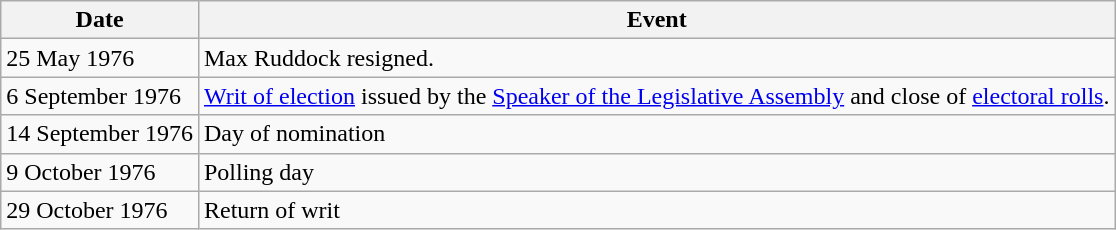<table class="wikitable">
<tr>
<th>Date</th>
<th>Event</th>
</tr>
<tr>
<td>25 May 1976</td>
<td>Max Ruddock resigned.</td>
</tr>
<tr>
<td>6 September 1976</td>
<td><a href='#'>Writ of election</a> issued by the <a href='#'>Speaker of the Legislative Assembly</a> and close of <a href='#'>electoral rolls</a>.</td>
</tr>
<tr>
<td>14 September 1976</td>
<td>Day of nomination</td>
</tr>
<tr>
<td>9 October 1976</td>
<td>Polling day</td>
</tr>
<tr>
<td>29 October 1976</td>
<td>Return of writ</td>
</tr>
</table>
